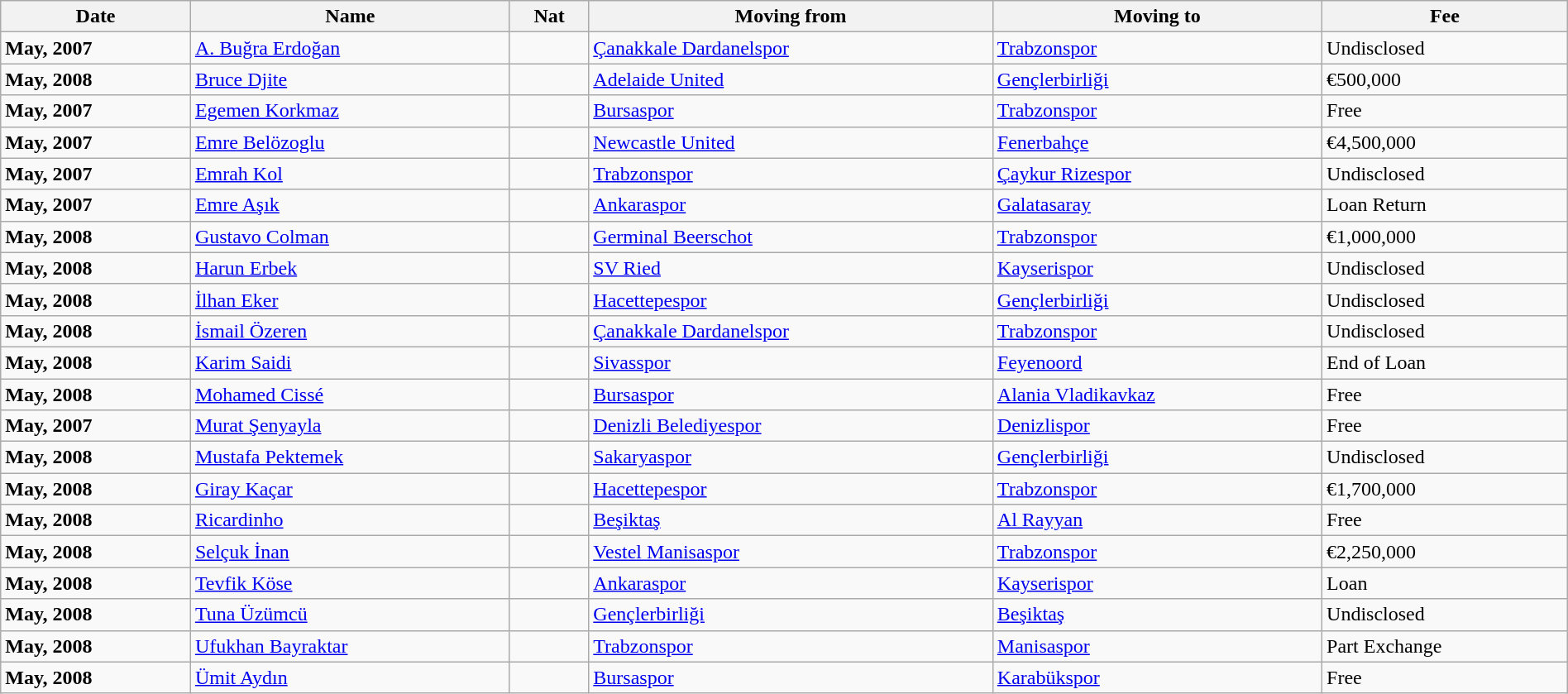<table class="wikitable sortable" width="100%">
<tr>
<th>Date</th>
<th>Name</th>
<th>Nat</th>
<th>Moving from</th>
<th>Moving to</th>
<th>Fee</th>
</tr>
<tr>
<td><strong>May, 2007</strong></td>
<td><a href='#'>A. Buğra Erdoğan</a></td>
<td></td>
<td><a href='#'>Çanakkale Dardanelspor</a></td>
<td><a href='#'>Trabzonspor</a></td>
<td>Undisclosed</td>
</tr>
<tr>
<td><strong>May, 2008</strong></td>
<td><a href='#'>Bruce Djite</a></td>
<td></td>
<td><a href='#'>Adelaide United</a></td>
<td><a href='#'>Gençlerbirliği</a></td>
<td>€500,000</td>
</tr>
<tr>
<td><strong>May, 2007</strong></td>
<td><a href='#'>Egemen Korkmaz</a></td>
<td></td>
<td><a href='#'>Bursaspor</a></td>
<td><a href='#'>Trabzonspor</a></td>
<td>Free</td>
</tr>
<tr>
<td><strong>May, 2007</strong></td>
<td><a href='#'>Emre Belözoglu</a></td>
<td></td>
<td><a href='#'>Newcastle United</a></td>
<td><a href='#'>Fenerbahçe</a></td>
<td>€4,500,000</td>
</tr>
<tr>
<td><strong>May, 2007</strong></td>
<td><a href='#'>Emrah Kol</a></td>
<td></td>
<td><a href='#'>Trabzonspor</a></td>
<td><a href='#'>Çaykur Rizespor</a></td>
<td>Undisclosed</td>
</tr>
<tr>
<td><strong>May, 2007</strong></td>
<td><a href='#'>Emre Aşık</a></td>
<td></td>
<td><a href='#'>Ankaraspor</a></td>
<td><a href='#'>Galatasaray</a></td>
<td>Loan Return</td>
</tr>
<tr>
<td><strong>May, 2008</strong></td>
<td><a href='#'>Gustavo Colman</a></td>
<td></td>
<td><a href='#'>Germinal Beerschot</a></td>
<td><a href='#'>Trabzonspor</a></td>
<td>€1,000,000</td>
</tr>
<tr>
<td><strong>May, 2008</strong></td>
<td><a href='#'>Harun Erbek</a></td>
<td> </td>
<td><a href='#'>SV Ried</a></td>
<td><a href='#'>Kayserispor</a></td>
<td>Undisclosed</td>
</tr>
<tr>
<td><strong>May, 2008</strong></td>
<td><a href='#'>İlhan Eker</a></td>
<td></td>
<td><a href='#'>Hacettepespor</a></td>
<td><a href='#'>Gençlerbirliği</a></td>
<td>Undisclosed</td>
</tr>
<tr>
<td><strong>May, 2008</strong></td>
<td><a href='#'>İsmail Özeren</a></td>
<td></td>
<td><a href='#'>Çanakkale Dardanelspor</a></td>
<td><a href='#'>Trabzonspor</a></td>
<td>Undisclosed</td>
</tr>
<tr>
<td><strong>May, 2008</strong></td>
<td><a href='#'>Karim Saidi</a></td>
<td></td>
<td><a href='#'>Sivasspor</a></td>
<td><a href='#'>Feyenoord</a></td>
<td>End of Loan</td>
</tr>
<tr>
<td><strong>May, 2008</strong></td>
<td><a href='#'>Mohamed Cissé</a></td>
<td></td>
<td><a href='#'>Bursaspor</a></td>
<td><a href='#'>Alania Vladikavkaz</a></td>
<td>Free</td>
</tr>
<tr>
<td><strong>May, 2007</strong></td>
<td><a href='#'>Murat Şenyayla</a></td>
<td></td>
<td><a href='#'>Denizli Belediyespor</a></td>
<td><a href='#'>Denizlispor</a></td>
<td>Free</td>
</tr>
<tr>
<td><strong>May, 2008</strong></td>
<td><a href='#'>Mustafa Pektemek</a></td>
<td></td>
<td><a href='#'>Sakaryaspor</a></td>
<td><a href='#'>Gençlerbirliği</a></td>
<td>Undisclosed</td>
</tr>
<tr>
<td><strong>May, 2008</strong></td>
<td><a href='#'>Giray Kaçar</a></td>
<td></td>
<td><a href='#'>Hacettepespor</a></td>
<td><a href='#'>Trabzonspor</a></td>
<td>€1,700,000</td>
</tr>
<tr>
<td><strong>May, 2008</strong></td>
<td><a href='#'>Ricardinho</a></td>
<td></td>
<td><a href='#'>Beşiktaş</a></td>
<td><a href='#'>Al Rayyan</a></td>
<td>Free</td>
</tr>
<tr>
<td><strong>May, 2008</strong></td>
<td><a href='#'>Selçuk İnan</a></td>
<td></td>
<td><a href='#'>Vestel Manisaspor</a></td>
<td><a href='#'>Trabzonspor</a></td>
<td>€2,250,000</td>
</tr>
<tr>
<td><strong>May, 2008</strong></td>
<td><a href='#'>Tevfik Köse</a></td>
<td> </td>
<td><a href='#'>Ankaraspor</a></td>
<td><a href='#'>Kayserispor</a></td>
<td>Loan</td>
</tr>
<tr>
<td><strong>May, 2008</strong></td>
<td><a href='#'>Tuna Üzümcü</a></td>
<td></td>
<td><a href='#'>Gençlerbirliği</a></td>
<td><a href='#'>Beşiktaş</a></td>
<td>Undisclosed</td>
</tr>
<tr>
<td><strong>May, 2008</strong></td>
<td><a href='#'>Ufukhan Bayraktar</a></td>
<td></td>
<td><a href='#'>Trabzonspor</a></td>
<td><a href='#'>Manisaspor</a></td>
<td>Part Exchange</td>
</tr>
<tr>
<td><strong>May, 2008</strong></td>
<td><a href='#'>Ümit Aydın</a></td>
<td> </td>
<td><a href='#'>Bursaspor</a></td>
<td><a href='#'>Karabükspor</a></td>
<td>Free</td>
</tr>
</table>
